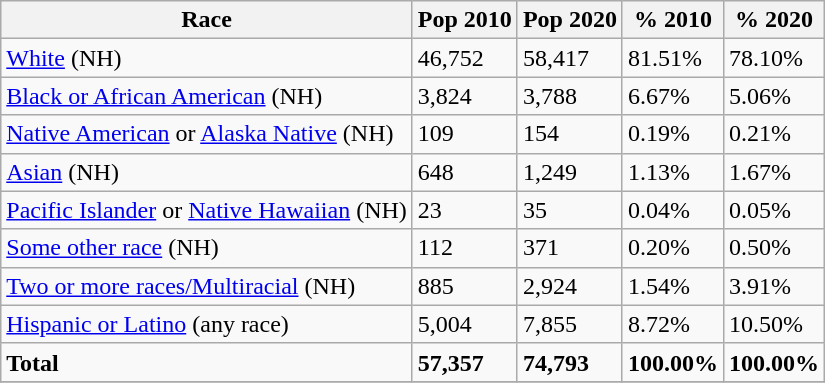<table class="wikitable">
<tr>
<th>Race</th>
<th>Pop 2010</th>
<th>Pop 2020</th>
<th>% 2010</th>
<th>% 2020</th>
</tr>
<tr>
<td><a href='#'>White</a> (NH)</td>
<td>46,752</td>
<td>58,417</td>
<td>81.51%</td>
<td>78.10%</td>
</tr>
<tr>
<td><a href='#'>Black or African American</a> (NH)</td>
<td>3,824</td>
<td>3,788</td>
<td>6.67%</td>
<td>5.06%</td>
</tr>
<tr>
<td><a href='#'>Native American</a> or <a href='#'>Alaska Native</a> (NH)</td>
<td>109</td>
<td>154</td>
<td>0.19%</td>
<td>0.21%</td>
</tr>
<tr>
<td><a href='#'>Asian</a> (NH)</td>
<td>648</td>
<td>1,249</td>
<td>1.13%</td>
<td>1.67%</td>
</tr>
<tr>
<td><a href='#'>Pacific Islander</a> or <a href='#'>Native Hawaiian</a> (NH)</td>
<td>23</td>
<td>35</td>
<td>0.04%</td>
<td>0.05%</td>
</tr>
<tr>
<td><a href='#'>Some other race</a> (NH)</td>
<td>112</td>
<td>371</td>
<td>0.20%</td>
<td>0.50%</td>
</tr>
<tr>
<td><a href='#'>Two or more races/Multiracial</a> (NH)</td>
<td>885</td>
<td>2,924</td>
<td>1.54%</td>
<td>3.91%</td>
</tr>
<tr>
<td><a href='#'>Hispanic or Latino</a> (any race)</td>
<td>5,004</td>
<td>7,855</td>
<td>8.72%</td>
<td>10.50%</td>
</tr>
<tr>
<td><strong>Total</strong></td>
<td><strong>57,357</strong></td>
<td><strong>74,793</strong></td>
<td><strong>100.00%</strong></td>
<td><strong>100.00%</strong></td>
</tr>
<tr>
</tr>
</table>
